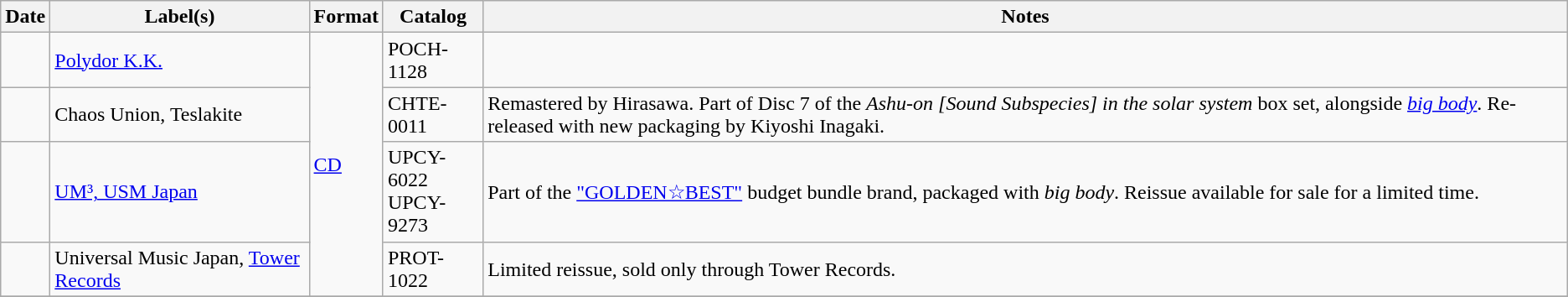<table class="wikitable">
<tr>
<th>Date</th>
<th>Label(s)</th>
<th>Format</th>
<th>Catalog</th>
<th>Notes</th>
</tr>
<tr>
<td></td>
<td><a href='#'>Polydor K.K.</a></td>
<td rowspan=4><a href='#'>CD</a></td>
<td>POCH-1128</td>
<td></td>
</tr>
<tr>
<td><br></td>
<td>Chaos Union, Teslakite</td>
<td>CHTE-0011</td>
<td>Remastered by Hirasawa. Part of Disc 7 of the <em>Ashu-on [Sound Subspecies] in the solar system</em> box set, alongside <em><a href='#'>big body</a></em>. Re-released with new packaging by Kiyoshi Inagaki.</td>
</tr>
<tr>
<td><br></td>
<td><a href='#'>UM³, USM Japan</a></td>
<td>UPCY-6022<br>UPCY-9273</td>
<td>Part of the <a href='#'>"GOLDEN☆BEST"</a> budget bundle brand, packaged with <em>big body</em>. Reissue available for sale for a limited time.</td>
</tr>
<tr>
<td></td>
<td>Universal Music Japan, <a href='#'>Tower Records</a></td>
<td>PROT-1022</td>
<td>Limited reissue, sold only through Tower Records.</td>
</tr>
<tr>
</tr>
</table>
